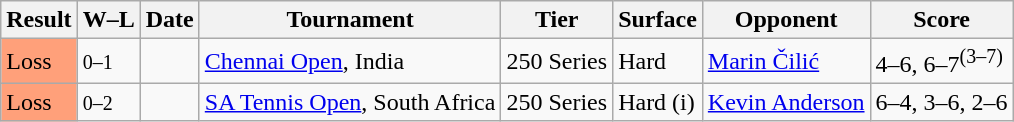<table class="sortable wikitable">
<tr>
<th>Result</th>
<th class="unsortable">W–L</th>
<th>Date</th>
<th>Tournament</th>
<th>Tier</th>
<th>Surface</th>
<th>Opponent</th>
<th class="unsortable">Score</th>
</tr>
<tr>
<td bgcolor=FFA07A>Loss</td>
<td><small>0–1</small></td>
<td><a href='#'></a></td>
<td><a href='#'>Chennai Open</a>, India</td>
<td>250 Series</td>
<td>Hard</td>
<td> <a href='#'>Marin Čilić</a></td>
<td>4–6, 6–7<sup>(3–7)</sup></td>
</tr>
<tr>
<td bgcolor=FFA07A>Loss</td>
<td><small>0–2</small></td>
<td><a href='#'></a></td>
<td><a href='#'>SA Tennis Open</a>, South Africa</td>
<td>250 Series</td>
<td>Hard (i)</td>
<td> <a href='#'>Kevin Anderson</a></td>
<td>6–4, 3–6, 2–6</td>
</tr>
</table>
